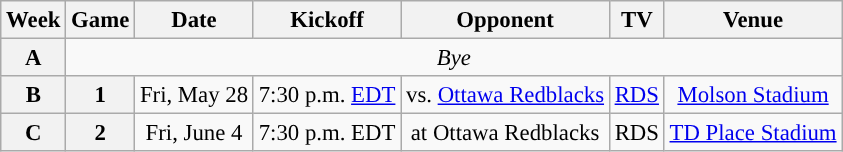<table class="wikitable" style="font-size: 95%;">
<tr>
<th scope="col">Week</th>
<th scope="col">Game</th>
<th scope="col">Date</th>
<th scope="col">Kickoff</th>
<th scope="col">Opponent</th>
<th scope="col">TV</th>
<th scope="col">Venue</th>
</tr>
<tr style= bgcolor="ffffff">
<th align="center">A</th>
<td colspan=10 align="center" valign="middle"><em>Bye</em></td>
</tr>
<tr style= bgcolor="ffffff">
<th align="center">B</th>
<th align="center">1</th>
<td align="center">Fri, May 28</td>
<td align="center">7:30 p.m. <a href='#'>EDT</a></td>
<td align="center">vs. <a href='#'>Ottawa Redblacks</a></td>
<td align="center"><a href='#'>RDS</a></td>
<td align="center"><a href='#'>Molson Stadium</a></td>
</tr>
<tr style= bgcolor="ffffff">
<th align="center">C</th>
<th align="center">2</th>
<td align="center">Fri, June 4</td>
<td align="center">7:30 p.m. EDT</td>
<td align="center">at Ottawa Redblacks</td>
<td align="center">RDS</td>
<td align="center"><a href='#'>TD Place Stadium</a></td>
</tr>
</table>
